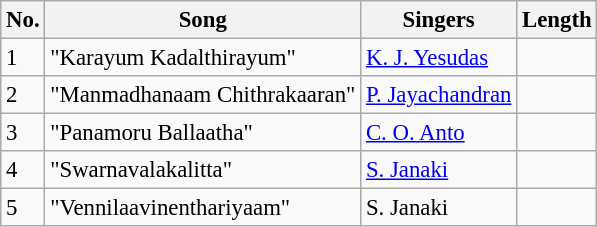<table class="wikitable" style="font-size:95%;">
<tr>
<th>No.</th>
<th>Song</th>
<th>Singers</th>
<th>Length</th>
</tr>
<tr>
<td>1</td>
<td>"Karayum Kadalthirayum"</td>
<td><a href='#'>K. J. Yesudas</a></td>
<td></td>
</tr>
<tr>
<td>2</td>
<td>"Manmadhanaam Chithrakaaran"</td>
<td><a href='#'>P. Jayachandran</a></td>
<td></td>
</tr>
<tr>
<td>3</td>
<td>"Panamoru Ballaatha"</td>
<td><a href='#'>C. O. Anto</a></td>
<td></td>
</tr>
<tr>
<td>4</td>
<td>"Swarnavalakalitta"</td>
<td><a href='#'>S. Janaki</a></td>
<td></td>
</tr>
<tr>
<td>5</td>
<td>"Vennilaavinenthariyaam"</td>
<td>S. Janaki</td>
<td></td>
</tr>
</table>
